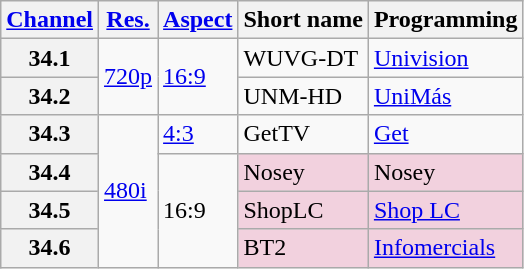<table class="wikitable">
<tr>
<th scope = "col"><a href='#'>Channel</a></th>
<th scope = "col"><a href='#'>Res.</a></th>
<th scope = "col"><a href='#'>Aspect</a></th>
<th scope = "col">Short name</th>
<th scope = "col">Programming</th>
</tr>
<tr>
<th scope = "row">34.1</th>
<td rowspan=2><a href='#'>720p</a></td>
<td rowspan=2><a href='#'>16:9</a></td>
<td>WUVG-DT</td>
<td><a href='#'>Univision</a></td>
</tr>
<tr>
<th scope = "row">34.2</th>
<td>UNM-HD</td>
<td><a href='#'>UniMás</a></td>
</tr>
<tr>
<th scope = "row">34.3</th>
<td rowspan=4><a href='#'>480i</a></td>
<td><a href='#'>4:3</a></td>
<td>GetTV</td>
<td><a href='#'>Get</a></td>
</tr>
<tr>
<th scope = "row">34.4</th>
<td rowspan=3>16:9</td>
<td style="background-color: #f2d1de;">Nosey</td>
<td style="background-color: #f2d1de;">Nosey </td>
</tr>
<tr>
<th scope = "row">34.5</th>
<td style="background-color: #f2d1de;">ShopLC</td>
<td style="background-color: #f2d1de;"><a href='#'>Shop LC</a> </td>
</tr>
<tr>
<th scope = "row">34.6</th>
<td style="background-color: #f2d1de;">BT2</td>
<td style="background-color: #f2d1de;"><a href='#'>Infomercials</a> </td>
</tr>
</table>
